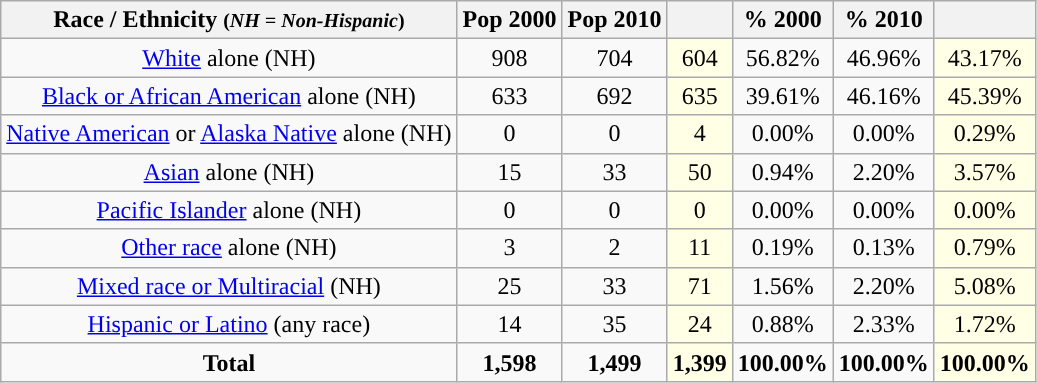<table class="wikitable" style="text-align:center;">
<tr>
<th>Race / Ethnicity <small>(<em>NH = Non-Hispanic</em>)</small></th>
<th>Pop 2000</th>
<th>Pop 2010</th>
<th></th>
<th>% 2000</th>
<th>% 2010</th>
<th></th>
</tr>
<tr>
<td><a href='#'>White</a> alone (NH)</td>
<td>908</td>
<td>704</td>
<td style='background: #ffffe6;'>604</td>
<td>56.82%</td>
<td>46.96%</td>
<td style='background: #ffffe6;'>43.17%</td>
</tr>
<tr>
<td><a href='#'>Black or African American</a> alone (NH)</td>
<td>633</td>
<td>692</td>
<td style='background: #ffffe6;'>635</td>
<td>39.61%</td>
<td>46.16%</td>
<td style='background: #ffffe6;'>45.39%</td>
</tr>
<tr>
<td><a href='#'>Native American</a> or <a href='#'>Alaska Native</a> alone (NH)</td>
<td>0</td>
<td>0</td>
<td style='background: #ffffe6;'>4</td>
<td>0.00%</td>
<td>0.00%</td>
<td style='background: #ffffe6;'>0.29%</td>
</tr>
<tr>
<td><a href='#'>Asian</a> alone (NH)</td>
<td>15</td>
<td>33</td>
<td style='background: #ffffe6;'>50</td>
<td>0.94%</td>
<td>2.20%</td>
<td style='background: #ffffe6;'>3.57%</td>
</tr>
<tr>
<td><a href='#'>Pacific Islander</a> alone (NH)</td>
<td>0</td>
<td>0</td>
<td style='background: #ffffe6;'>0</td>
<td>0.00%</td>
<td>0.00%</td>
<td style='background: #ffffe6;'>0.00%</td>
</tr>
<tr>
<td><a href='#'>Other race</a> alone (NH)</td>
<td>3</td>
<td>2</td>
<td style='background: #ffffe6;'>11</td>
<td>0.19%</td>
<td>0.13%</td>
<td style='background: #ffffe6;'>0.79%</td>
</tr>
<tr>
<td><a href='#'>Mixed race or Multiracial</a> (NH)</td>
<td>25</td>
<td>33</td>
<td style='background: #ffffe6;'>71</td>
<td>1.56%</td>
<td>2.20%</td>
<td style='background: #ffffe6;'>5.08%</td>
</tr>
<tr>
<td><a href='#'>Hispanic or Latino</a> (any race)</td>
<td>14</td>
<td>35</td>
<td style='background: #ffffe6;'>24</td>
<td>0.88%</td>
<td>2.33%</td>
<td style='background: #ffffe6;'>1.72%</td>
</tr>
<tr>
<td><strong>Total</strong></td>
<td><strong>1,598</strong></td>
<td><strong>1,499</strong></td>
<td style='background: #ffffe6;'><strong>1,399</strong></td>
<td><strong>100.00%</strong></td>
<td><strong>100.00%</strong></td>
<td style='background: #ffffe6;'><strong>100.00%</strong></td>
</tr>
</table>
